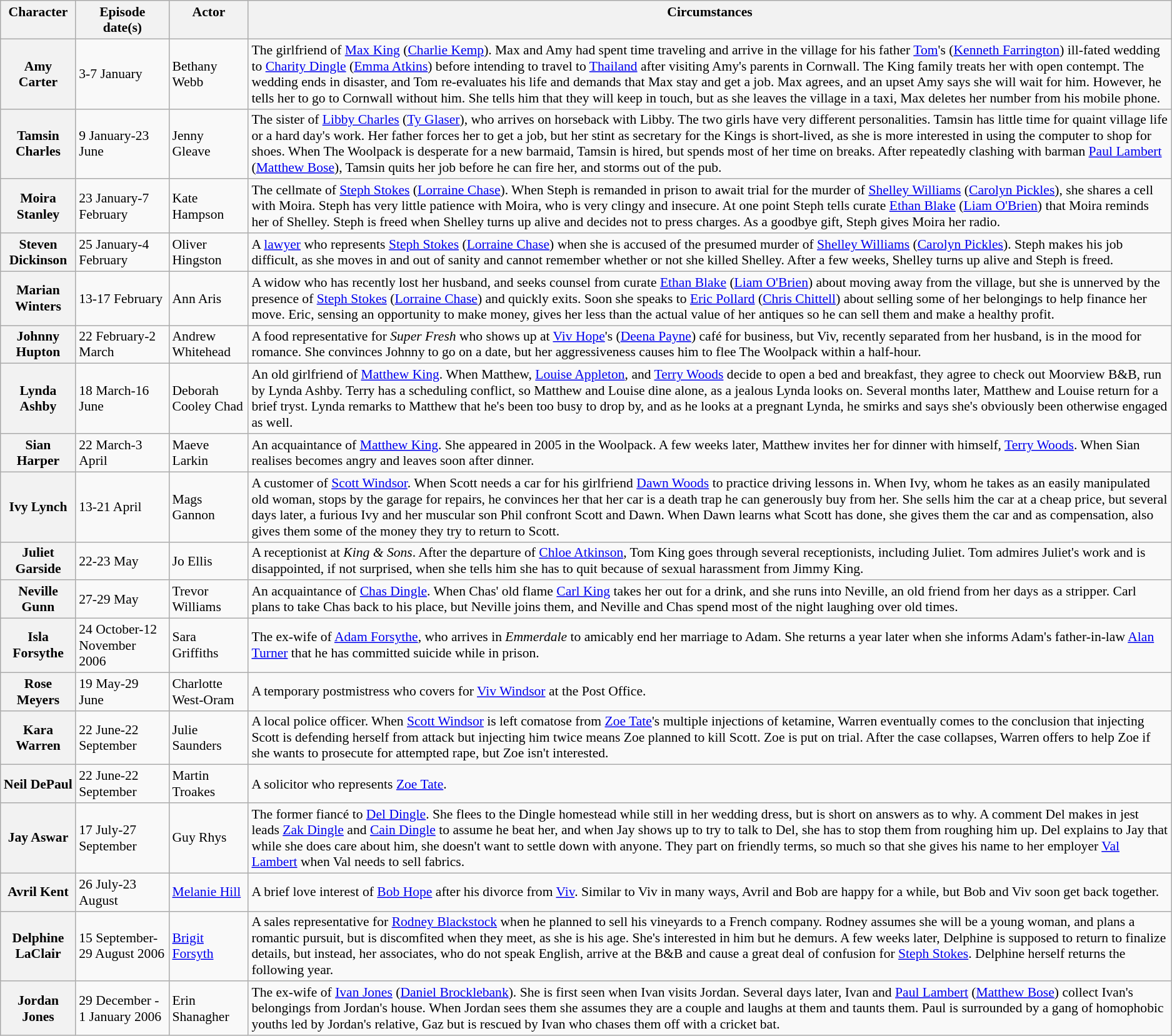<table class="wikitable plainrowheaders" style="font-size:90%">
<tr valign="top">
<th scope="col">Character</th>
<th scope="col">Episode date(s)</th>
<th scope="col">Actor</th>
<th scope="col">Circumstances</th>
</tr>
<tr>
<th scope="row">Amy Carter</th>
<td>3-7 January</td>
<td>Bethany Webb</td>
<td>The girlfriend of <a href='#'>Max King</a> (<a href='#'>Charlie Kemp</a>). Max and Amy had spent time traveling and arrive in the village for his father <a href='#'>Tom</a>'s (<a href='#'>Kenneth Farrington</a>) ill-fated wedding to <a href='#'>Charity Dingle</a> (<a href='#'>Emma Atkins</a>) before intending to travel to <a href='#'>Thailand</a> after visiting Amy's parents in Cornwall. The King family treats her with open contempt. The wedding ends in disaster, and Tom re-evaluates his life and demands that Max stay and get a job. Max agrees, and an upset Amy says she will wait for him. However, he tells her to go to Cornwall without him. She tells him that they will keep in touch, but as she leaves the village in a taxi, Max deletes her number from his mobile phone.</td>
</tr>
<tr>
<th scope "row">Tamsin Charles</th>
<td>9 January-23 June</td>
<td>Jenny Gleave</td>
<td>The sister of <a href='#'>Libby Charles</a> (<a href='#'>Ty Glaser</a>), who arrives on horseback with Libby. The two girls have very different personalities. Tamsin has little time for quaint village life or a hard day's work. Her father forces her to get a job, but her stint as secretary for the Kings is short-lived, as she is more interested in using the computer to shop for shoes. When The Woolpack is desperate for a new barmaid, Tamsin is hired, but spends most of her time on breaks. After repeatedly clashing with barman <a href='#'>Paul Lambert</a> (<a href='#'>Matthew Bose</a>), Tamsin quits her job before he can fire her, and storms out of the pub.</td>
</tr>
<tr>
<th scope "row">Moira Stanley</th>
<td>23 January-7 February</td>
<td>Kate Hampson</td>
<td>The cellmate of <a href='#'>Steph Stokes</a> (<a href='#'>Lorraine Chase</a>). When Steph is remanded in prison to await trial for the murder of <a href='#'>Shelley Williams</a> (<a href='#'>Carolyn Pickles</a>), she shares a cell with Moira. Steph has very little patience with Moira, who is very clingy and insecure. At one point Steph tells curate <a href='#'>Ethan Blake</a> (<a href='#'>Liam O'Brien</a>) that Moira reminds her of Shelley. Steph is freed when Shelley turns up alive and decides not to press charges. As a goodbye gift, Steph gives Moira her radio.</td>
</tr>
<tr>
<th scope "row">Steven Dickinson</th>
<td>25 January-4 February</td>
<td>Oliver Hingston</td>
<td>A <a href='#'>lawyer</a> who represents <a href='#'>Steph Stokes</a> (<a href='#'>Lorraine Chase</a>) when she is accused of the presumed murder of <a href='#'>Shelley Williams</a> (<a href='#'>Carolyn Pickles</a>). Steph makes his job difficult, as she moves in and out of sanity and cannot remember whether or not she killed Shelley. After a few weeks, Shelley turns up alive and Steph is freed.</td>
</tr>
<tr>
<th scope "row">Marian Winters</th>
<td>13-17 February</td>
<td>Ann Aris</td>
<td>A widow who has recently lost her husband, and seeks counsel from curate <a href='#'>Ethan Blake</a> (<a href='#'>Liam O'Brien</a>) about moving away from the village, but she is unnerved by the presence of <a href='#'>Steph Stokes</a> (<a href='#'>Lorraine Chase</a>) and quickly exits. Soon she speaks to <a href='#'>Eric Pollard</a> (<a href='#'>Chris Chittell</a>) about selling some of her belongings to help finance her move. Eric, sensing an opportunity to make money, gives her less than the actual value of her antiques so he can sell them and make a healthy profit.</td>
</tr>
<tr>
<th scope "row">Johnny Hupton</th>
<td>22 February-2 March</td>
<td>Andrew Whitehead</td>
<td>A food representative for <em>Super Fresh</em> who shows up at <a href='#'>Viv Hope</a>'s (<a href='#'>Deena Payne</a>) café for business, but Viv, recently separated from her husband, is in the mood for romance. She convinces Johnny to go on a date, but her aggressiveness causes him to flee The Woolpack within a half-hour.</td>
</tr>
<tr>
<th scope "row">Lynda Ashby</th>
<td>18 March-16 June</td>
<td>Deborah Cooley Chad</td>
<td>An old girlfriend of <a href='#'>Matthew King</a>. When Matthew, <a href='#'>Louise Appleton</a>, and <a href='#'>Terry Woods</a> decide to open a bed and breakfast, they agree to check out Moorview B&B, run by Lynda Ashby. Terry has a scheduling conflict, so Matthew and Louise dine alone, as a jealous Lynda looks on. Several months later, Matthew and Louise return for a brief tryst. Lynda remarks to Matthew that he's been too busy to drop by, and as he looks at a pregnant Lynda, he smirks and says she's obviously been otherwise engaged as well.</td>
</tr>
<tr>
<th scope "row">Sian Harper</th>
<td>22 March-3 April</td>
<td>Maeve Larkin</td>
<td>An acquaintance of <a href='#'>Matthew King</a>. She appeared in 2005 in the Woolpack. A few weeks later, Matthew invites her for dinner with himself, <a href='#'>Terry Woods</a>. When Sian realises becomes angry and leaves soon after dinner.</td>
</tr>
<tr>
<th scope "row">Ivy Lynch</th>
<td>13-21 April</td>
<td>Mags Gannon</td>
<td>A customer of <a href='#'>Scott Windsor</a>. When Scott needs a car for his girlfriend <a href='#'>Dawn Woods</a> to practice driving lessons in. When Ivy, whom he takes as an easily manipulated old woman, stops by the garage for repairs, he convinces her that her car is a death trap he can generously buy from her. She sells him the car at a cheap price, but several days later, a furious Ivy and her muscular son Phil confront Scott and Dawn. When Dawn learns what Scott has done, she gives them the car and as compensation, also gives them some of the money they try to return to Scott.</td>
</tr>
<tr>
<th scope "row">Juliet Garside</th>
<td>22-23 May</td>
<td>Jo Ellis</td>
<td>A receptionist at <em>King & Sons</em>. After the departure of <a href='#'>Chloe Atkinson</a>, Tom King goes through several receptionists, including Juliet. Tom admires Juliet's work and is disappointed, if not surprised, when she tells him she has to quit because of sexual harassment from Jimmy King.</td>
</tr>
<tr>
<th scope "row">Neville Gunn</th>
<td>27-29 May</td>
<td>Trevor Williams</td>
<td>An acquaintance of <a href='#'>Chas Dingle</a>. When Chas' old flame <a href='#'>Carl King</a> takes her out for a drink, and she runs into Neville, an old friend from her days as a stripper. Carl plans to take Chas back to his place, but Neville joins them, and Neville and Chas spend most of the night laughing over old times.</td>
</tr>
<tr>
<th scope "row">Isla Forsythe</th>
<td>24 October-12 November 2006</td>
<td>Sara Griffiths</td>
<td>The ex-wife of <a href='#'>Adam Forsythe</a>, who arrives in <em>Emmerdale</em> to amicably end her marriage to Adam. She returns a year later when she informs Adam's father-in-law <a href='#'>Alan Turner</a> that he has committed suicide while in prison.</td>
</tr>
<tr>
<th scope "row">Rose Meyers</th>
<td>19 May-29 June</td>
<td>Charlotte West-Oram</td>
<td>A temporary postmistress who covers for <a href='#'>Viv Windsor</a> at the Post Office.</td>
</tr>
<tr>
<th scope "row">Kara Warren</th>
<td>22 June-22 September</td>
<td>Julie Saunders</td>
<td>A local police officer. When <a href='#'>Scott Windsor</a> is left comatose from <a href='#'>Zoe Tate</a>'s multiple injections of ketamine, Warren eventually comes to the conclusion that injecting Scott is defending herself from attack but injecting him twice means Zoe planned to kill Scott. Zoe is put on trial. After the case collapses, Warren offers to help Zoe if she wants to prosecute for attempted rape, but Zoe isn't interested.</td>
</tr>
<tr>
<th scope "row">Neil DePaul</th>
<td>22 June-22 September</td>
<td>Martin Troakes</td>
<td>A solicitor who represents <a href='#'>Zoe Tate</a>.</td>
</tr>
<tr>
<th scope "row">Jay Aswar</th>
<td>17 July-27 September</td>
<td>Guy Rhys</td>
<td>The former fiancé to <a href='#'>Del Dingle</a>. She flees to the Dingle homestead while still in her wedding dress, but is short on answers as to why. A comment Del makes in jest leads <a href='#'>Zak Dingle</a> and <a href='#'>Cain Dingle</a> to assume he beat her, and when Jay shows up to try to talk to Del, she has to stop them from roughing him up. Del explains to Jay that while she does care about him, she doesn't want to settle down with anyone. They part on friendly terms, so much so that she gives his name to her employer <a href='#'>Val Lambert</a> when Val needs to sell fabrics.</td>
</tr>
<tr>
<th scope "row">Avril Kent</th>
<td>26 July-23 August</td>
<td><a href='#'>Melanie Hill</a></td>
<td>A brief love interest of <a href='#'>Bob Hope</a> after his divorce from <a href='#'>Viv</a>. Similar to Viv in many ways, Avril and Bob are happy for a while, but Bob and Viv soon get back together.</td>
</tr>
<tr>
<th scope "row">Delphine LaClair</th>
<td>15 September-29 August 2006</td>
<td><a href='#'>Brigit Forsyth</a></td>
<td>A sales representative for <a href='#'>Rodney Blackstock</a> when he planned to sell his vineyards to a French company. Rodney assumes she will be a young woman, and plans a romantic pursuit, but is discomfited when they meet, as she is his age. She's interested in him but he demurs. A few weeks later, Delphine is supposed to return to finalize details, but instead, her associates, who do not speak English, arrive at the B&B and cause a great deal of confusion for <a href='#'>Steph Stokes</a>. Delphine herself returns the following year.</td>
</tr>
<tr>
<th scope "row">Jordan Jones</th>
<td>29 December - 1 January 2006</td>
<td>Erin Shanagher</td>
<td>The ex-wife of <a href='#'>Ivan Jones</a> (<a href='#'>Daniel Brocklebank</a>). She is first seen when Ivan visits Jordan. Several days later, Ivan and <a href='#'>Paul Lambert</a> (<a href='#'>Matthew Bose</a>) collect Ivan's belongings from Jordan's house. When Jordan sees them she assumes they are a couple and laughs at them and taunts them. Paul is surrounded by a gang of homophobic youths led by  Jordan's relative, Gaz but is rescued by Ivan who chases them off with a cricket bat.</td>
</tr>
</table>
